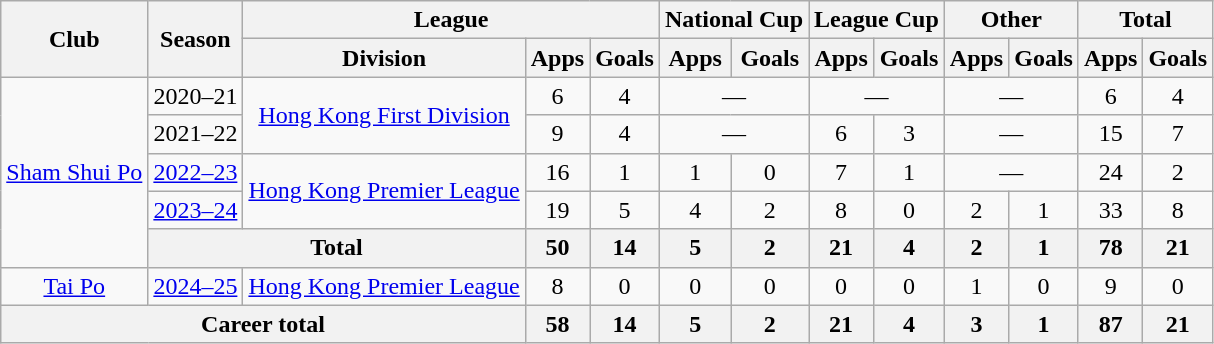<table class="wikitable" style="text-align: center">
<tr>
<th rowspan="2">Club</th>
<th rowspan="2">Season</th>
<th colspan="3">League</th>
<th colspan="2">National Cup</th>
<th colspan="2">League Cup</th>
<th colspan="2">Other</th>
<th colspan="2">Total</th>
</tr>
<tr>
<th>Division</th>
<th>Apps</th>
<th>Goals</th>
<th>Apps</th>
<th>Goals</th>
<th>Apps</th>
<th>Goals</th>
<th>Apps</th>
<th>Goals</th>
<th>Apps</th>
<th>Goals</th>
</tr>
<tr>
<td rowspan="5"><a href='#'>Sham Shui Po</a></td>
<td>2020–21</td>
<td rowspan="2"><a href='#'>Hong Kong First Division</a></td>
<td>6</td>
<td>4</td>
<td colspan="2">—</td>
<td colspan="2">—</td>
<td colspan="2">—</td>
<td>6</td>
<td>4</td>
</tr>
<tr>
<td>2021–22</td>
<td>9</td>
<td>4</td>
<td colspan="2">—</td>
<td>6</td>
<td>3</td>
<td colspan="2">—</td>
<td>15</td>
<td>7</td>
</tr>
<tr>
<td><a href='#'>2022–23</a></td>
<td rowspan="2"><a href='#'>Hong Kong Premier League</a></td>
<td>16</td>
<td>1</td>
<td>1</td>
<td>0</td>
<td>7</td>
<td>1</td>
<td colspan="2">—</td>
<td>24</td>
<td>2</td>
</tr>
<tr>
<td><a href='#'>2023–24</a></td>
<td>19</td>
<td>5</td>
<td>4</td>
<td>2</td>
<td>8</td>
<td>0</td>
<td>2</td>
<td>1</td>
<td>33</td>
<td>8</td>
</tr>
<tr>
<th colspan="2">Total</th>
<th>50</th>
<th>14</th>
<th>5</th>
<th>2</th>
<th>21</th>
<th>4</th>
<th>2</th>
<th>1</th>
<th>78</th>
<th>21</th>
</tr>
<tr>
<td><a href='#'>Tai Po</a></td>
<td><a href='#'>2024–25</a></td>
<td><a href='#'>Hong Kong Premier League</a></td>
<td>8</td>
<td>0</td>
<td>0</td>
<td>0</td>
<td>0</td>
<td>0</td>
<td>1</td>
<td>0</td>
<td>9</td>
<td>0</td>
</tr>
<tr>
<th colspan="3">Career total</th>
<th>58</th>
<th>14</th>
<th>5</th>
<th>2</th>
<th>21</th>
<th>4</th>
<th>3</th>
<th>1</th>
<th>87</th>
<th>21</th>
</tr>
</table>
